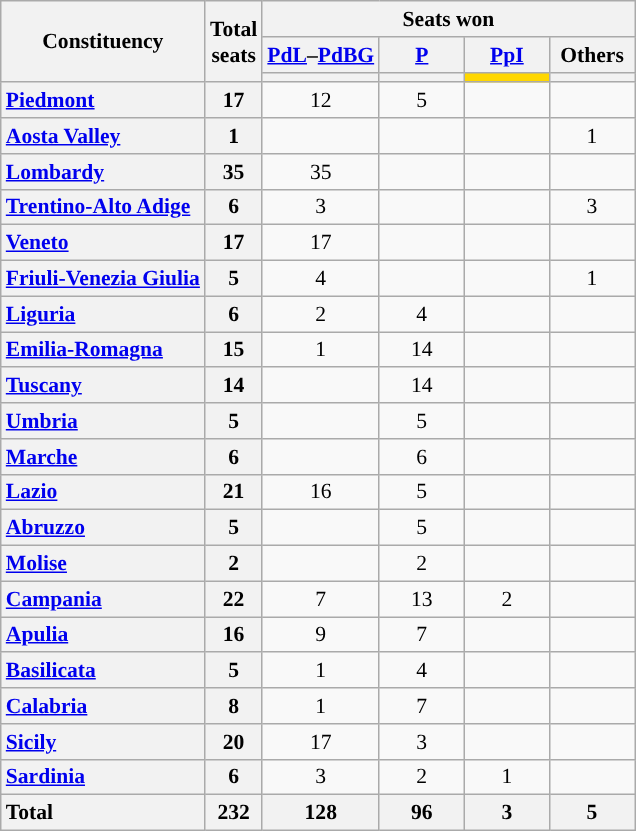<table class="wikitable" style="text-align:center; font-size: 0.9em">
<tr>
<th rowspan="3">Constituency</th>
<th rowspan="3">Total<br>seats</th>
<th colspan="4">Seats won</th>
</tr>
<tr>
<th class="unsortable" style="width:50px;"><a href='#'>PdL</a>–<a href='#'>PdBG</a></th>
<th class="unsortable" style="width:50px;"><a href='#'>P</a></th>
<th class="unsortable" style="width:50px;"><a href='#'>PpI</a></th>
<th class="unsortable" style="width:50px;">Others</th>
</tr>
<tr>
<th style="background:"></th>
<th style="background:"></th>
<th style="background:gold;"></th>
<th style="background:"></th>
</tr>
<tr>
<th style="text-align: left;"><a href='#'>Piedmont</a></th>
<th>17</th>
<td>12</td>
<td>5</td>
<td></td>
<td></td>
</tr>
<tr>
<th style="text-align: left;"><a href='#'>Aosta Valley</a></th>
<th>1</th>
<td></td>
<td></td>
<td></td>
<td>1</td>
</tr>
<tr>
<th style="text-align: left;"><a href='#'>Lombardy</a></th>
<th>35</th>
<td>35</td>
<td></td>
<td></td>
<td></td>
</tr>
<tr>
<th style="text-align: left;"><a href='#'>Trentino-Alto Adige</a></th>
<th>6</th>
<td>3</td>
<td></td>
<td></td>
<td>3</td>
</tr>
<tr>
<th style="text-align: left;"><a href='#'>Veneto</a></th>
<th>17</th>
<td>17</td>
<td></td>
<td></td>
<td></td>
</tr>
<tr>
<th style="text-align: left;"><a href='#'>Friuli-Venezia Giulia</a></th>
<th>5</th>
<td>4</td>
<td></td>
<td></td>
<td>1</td>
</tr>
<tr>
<th style="text-align: left;"><a href='#'>Liguria</a></th>
<th>6</th>
<td>2</td>
<td>4</td>
<td></td>
<td></td>
</tr>
<tr>
<th style="text-align: left;"><a href='#'>Emilia-Romagna</a></th>
<th>15</th>
<td>1</td>
<td>14</td>
<td></td>
<td></td>
</tr>
<tr>
<th style="text-align: left;"><a href='#'>Tuscany</a></th>
<th>14</th>
<td></td>
<td>14</td>
<td></td>
<td></td>
</tr>
<tr>
<th style="text-align: left;"><a href='#'>Umbria</a></th>
<th>5</th>
<td></td>
<td>5</td>
<td></td>
<td></td>
</tr>
<tr>
<th style="text-align: left;"><a href='#'>Marche</a></th>
<th>6</th>
<td></td>
<td>6</td>
<td></td>
<td></td>
</tr>
<tr>
<th style="text-align: left;"><a href='#'>Lazio</a></th>
<th>21</th>
<td>16</td>
<td>5</td>
<td></td>
<td></td>
</tr>
<tr>
<th style="text-align: left;"><a href='#'>Abruzzo</a></th>
<th>5</th>
<td></td>
<td>5</td>
<td></td>
<td></td>
</tr>
<tr>
<th style="text-align: left;"><a href='#'>Molise</a></th>
<th>2</th>
<td></td>
<td>2</td>
<td></td>
<td></td>
</tr>
<tr>
<th style="text-align: left;"><a href='#'>Campania</a></th>
<th>22</th>
<td>7</td>
<td>13</td>
<td>2</td>
<td></td>
</tr>
<tr>
<th style="text-align: left;"><a href='#'>Apulia</a></th>
<th>16</th>
<td>9</td>
<td>7</td>
<td></td>
<td></td>
</tr>
<tr>
<th style="text-align: left;"><a href='#'>Basilicata</a></th>
<th>5</th>
<td>1</td>
<td>4</td>
<td></td>
<td></td>
</tr>
<tr>
<th style="text-align: left;"><a href='#'>Calabria</a></th>
<th>8</th>
<td>1</td>
<td>7</td>
<td></td>
<td></td>
</tr>
<tr>
<th style="text-align: left;"><a href='#'>Sicily</a></th>
<th>20</th>
<td>17</td>
<td>3</td>
<td></td>
<td></td>
</tr>
<tr>
<th style="text-align: left;"><a href='#'>Sardinia</a></th>
<th>6</th>
<td>3</td>
<td>2</td>
<td>1</td>
<td></td>
</tr>
<tr>
<th style="text-align: left;">Total</th>
<th>232</th>
<th>128</th>
<th>96</th>
<th>3</th>
<th>5</th>
</tr>
</table>
